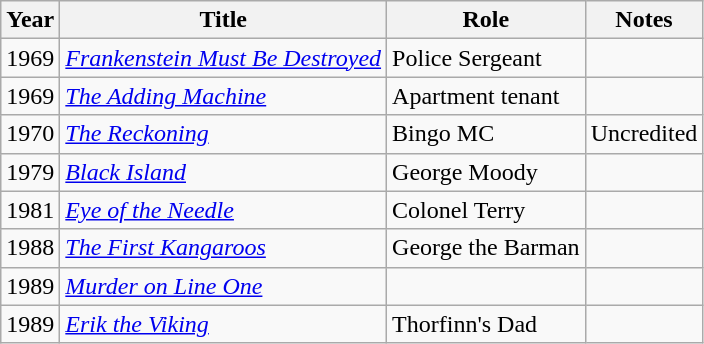<table class="wikitable">
<tr>
<th>Year</th>
<th>Title</th>
<th>Role</th>
<th>Notes</th>
</tr>
<tr>
<td>1969</td>
<td><em><a href='#'>Frankenstein Must Be Destroyed</a></em></td>
<td>Police Sergeant</td>
<td></td>
</tr>
<tr>
<td>1969</td>
<td><em><a href='#'>The Adding Machine</a></em></td>
<td>Apartment tenant</td>
<td></td>
</tr>
<tr>
<td>1970</td>
<td><em><a href='#'>The Reckoning</a></em></td>
<td>Bingo MC</td>
<td>Uncredited</td>
</tr>
<tr>
<td>1979</td>
<td><em><a href='#'>Black Island</a></em></td>
<td>George Moody</td>
<td></td>
</tr>
<tr>
<td>1981</td>
<td><em><a href='#'>Eye of the Needle</a></em></td>
<td>Colonel Terry</td>
<td></td>
</tr>
<tr>
<td>1988</td>
<td><em><a href='#'>The First Kangaroos</a></em></td>
<td>George the Barman</td>
<td></td>
</tr>
<tr>
<td>1989</td>
<td><em><a href='#'>Murder on Line One</a></em></td>
<td></td>
<td></td>
</tr>
<tr>
<td>1989</td>
<td><em><a href='#'>Erik the Viking</a></em></td>
<td>Thorfinn's Dad</td>
<td></td>
</tr>
</table>
